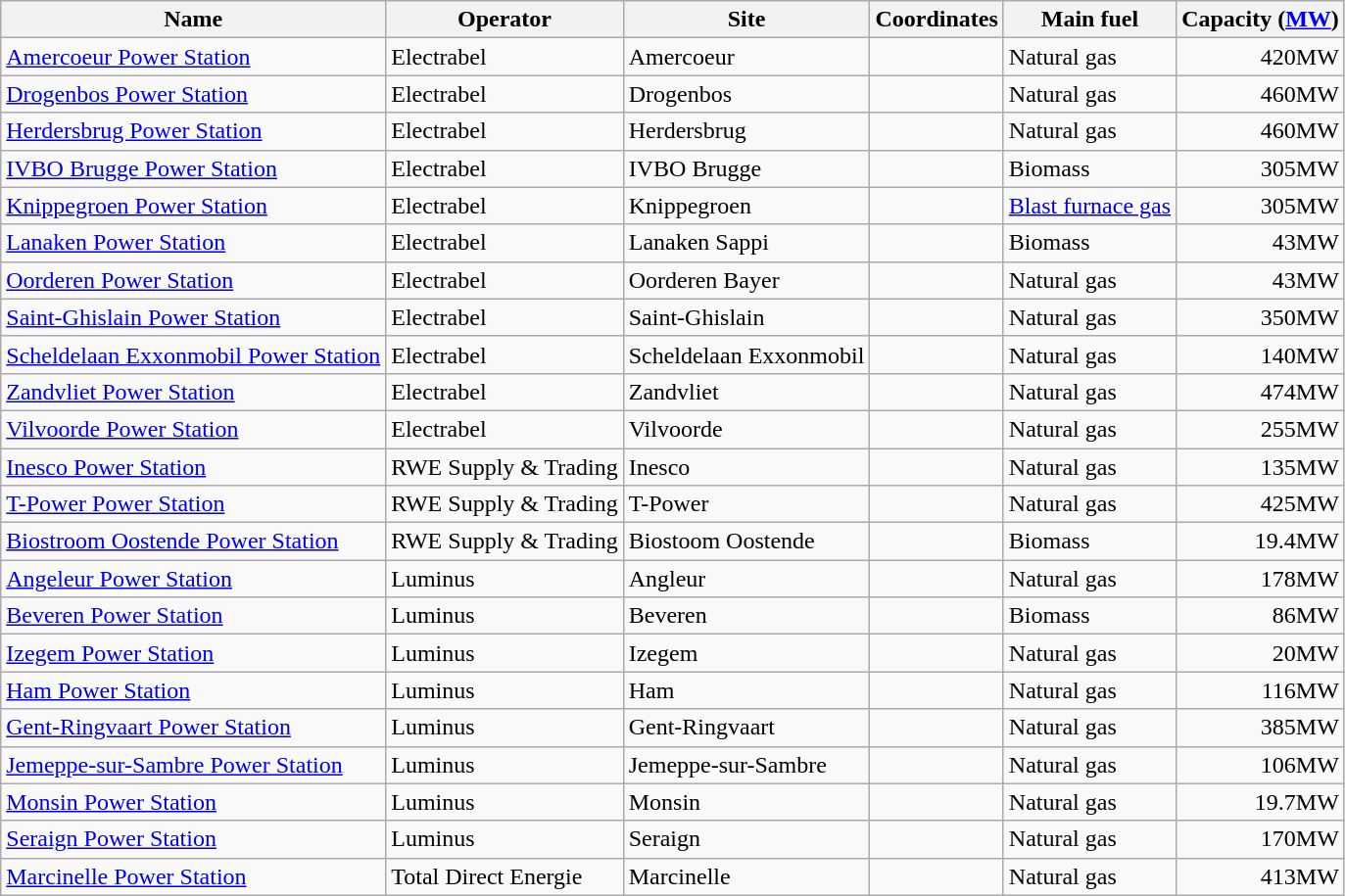<table class="wikitable sortable">
<tr>
<th>Name</th>
<th>Operator</th>
<th>Site</th>
<th>Coordinates</th>
<th>Main fuel</th>
<th>Capacity (<a href='#'>MW</a>)</th>
</tr>
<tr>
<td><a href='#'>Amercoeur Power Station</a></td>
<td>Electrabel</td>
<td>Amercoeur</td>
<td></td>
<td>Natural gas</td>
<td align=right>420MW</td>
</tr>
<tr>
<td><a href='#'>Drogenbos Power Station</a></td>
<td>Electrabel</td>
<td>Drogenbos</td>
<td></td>
<td>Natural gas</td>
<td align=right>460MW</td>
</tr>
<tr>
<td><a href='#'>Herdersbrug Power Station</a></td>
<td>Electrabel</td>
<td>Herdersbrug</td>
<td></td>
<td>Natural gas</td>
<td align=right>460MW</td>
</tr>
<tr>
<td><a href='#'>IVBO Brugge Power Station</a></td>
<td>Electrabel</td>
<td>IVBO Brugge</td>
<td></td>
<td>Biomass</td>
<td align=right>305MW</td>
</tr>
<tr>
<td><a href='#'>Knippegroen Power Station</a></td>
<td>Electrabel</td>
<td>Knippegroen</td>
<td></td>
<td><a href='#'>Blast furnace gas</a></td>
<td align=right>305MW</td>
</tr>
<tr>
<td><a href='#'>Lanaken Power Station</a></td>
<td>Electrabel</td>
<td>Lanaken Sappi</td>
<td></td>
<td>Biomass</td>
<td align=right>43MW</td>
</tr>
<tr>
<td><a href='#'>Oorderen Power Station</a></td>
<td>Electrabel</td>
<td>Oorderen Bayer</td>
<td></td>
<td>Natural gas</td>
<td align=right>43MW</td>
</tr>
<tr>
<td><a href='#'>Saint-Ghislain Power Station</a></td>
<td>Electrabel</td>
<td>Saint-Ghislain</td>
<td></td>
<td>Natural gas</td>
<td align=right>350MW</td>
</tr>
<tr>
<td><a href='#'>Scheldelaan Exxonmobil Power Station </a></td>
<td>Electrabel</td>
<td>Scheldelaan Exxonmobil</td>
<td></td>
<td>Natural gas</td>
<td align=right>140MW</td>
</tr>
<tr>
<td><a href='#'>Zandvliet Power Station</a></td>
<td>Electrabel</td>
<td>Zandvliet</td>
<td></td>
<td>Natural gas</td>
<td align=right>474MW</td>
</tr>
<tr>
<td><a href='#'>Vilvoorde Power Station</a></td>
<td>Electrabel</td>
<td>Vilvoorde</td>
<td></td>
<td>Natural gas</td>
<td align=right>255MW</td>
</tr>
<tr>
<td><a href='#'>Inesco Power Station</a></td>
<td>RWE Supply & Trading</td>
<td>Inesco</td>
<td></td>
<td>Natural gas</td>
<td align=right>135MW</td>
</tr>
<tr>
<td><a href='#'>T-Power Power Station</a></td>
<td>RWE Supply & Trading</td>
<td>T-Power</td>
<td></td>
<td>Natural gas</td>
<td align=right>425MW</td>
</tr>
<tr>
<td><a href='#'>Biostroom Oostende Power Station </a></td>
<td>RWE Supply & Trading</td>
<td>Biostoom Oostende</td>
<td></td>
<td>Biomass</td>
<td align=right>19.4MW</td>
</tr>
<tr>
<td><a href='#'>Angeleur Power Station</a></td>
<td>Luminus</td>
<td>Angleur</td>
<td></td>
<td>Natural gas</td>
<td align=right>178MW</td>
</tr>
<tr>
<td><a href='#'>Beveren Power Station</a></td>
<td>Luminus</td>
<td>Beveren</td>
<td></td>
<td>Biomass</td>
<td align=right>86MW</td>
</tr>
<tr>
<td><a href='#'>Izegem Power Station</a></td>
<td>Luminus</td>
<td>Izegem</td>
<td></td>
<td>Natural gas</td>
<td align=right>20MW</td>
</tr>
<tr>
<td><a href='#'>Ham Power Station</a></td>
<td>Luminus</td>
<td>Ham</td>
<td></td>
<td>Natural gas</td>
<td align=right>116MW</td>
</tr>
<tr>
<td><a href='#'>Gent-Ringvaart Power Station</a></td>
<td>Luminus</td>
<td>Gent-Ringvaart</td>
<td></td>
<td>Natural gas</td>
<td align=right>385MW</td>
</tr>
<tr>
<td><a href='#'>Jemeppe-sur-Sambre Power Station </a></td>
<td>Luminus</td>
<td>Jemeppe-sur-Sambre</td>
<td></td>
<td>Natural gas</td>
<td align=right>106MW</td>
</tr>
<tr>
<td><a href='#'>Monsin Power Station</a></td>
<td>Luminus</td>
<td>Monsin</td>
<td></td>
<td>Natural gas</td>
<td align=right>19.7MW</td>
</tr>
<tr>
<td><a href='#'>Seraign Power Station</a></td>
<td>Luminus</td>
<td>Seraign</td>
<td></td>
<td>Natural gas</td>
<td align=right>170MW</td>
</tr>
<tr>
<td><a href='#'>Marcinelle Power Station</a></td>
<td>Total Direct Energie</td>
<td>Marcinelle</td>
<td></td>
<td>Natural gas</td>
<td align=right>413MW</td>
</tr>
</table>
